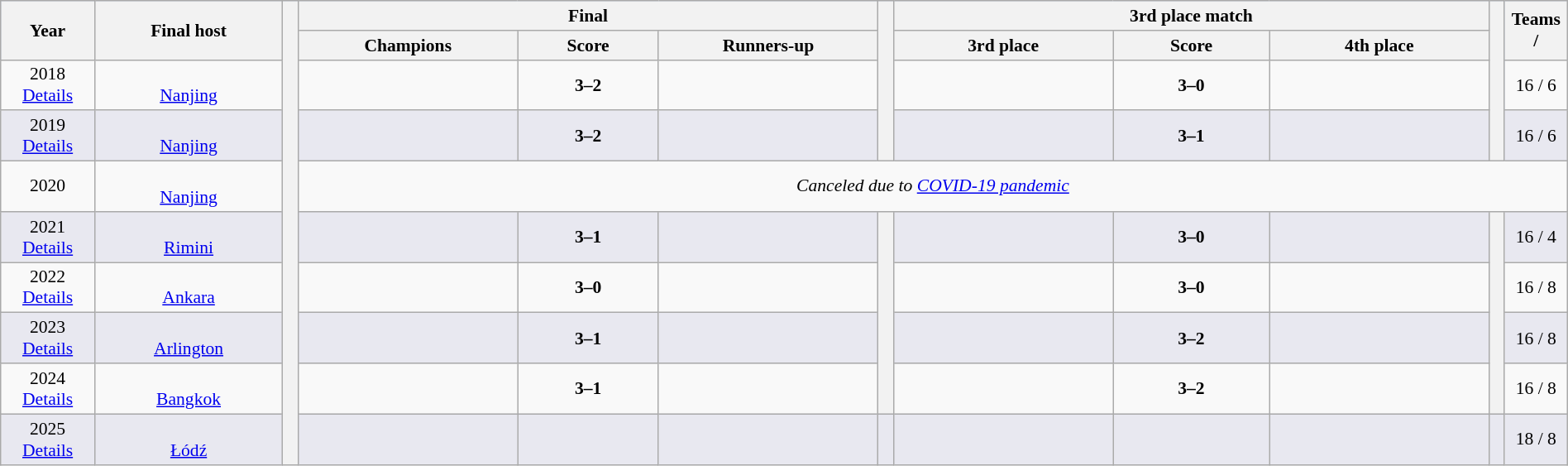<table class="wikitable" style="font-size:90%; width:100%; text-align:center;">
<tr bgcolor=#c1d8ff>
<th rowspan=2 width=6%>Year</th>
<th rowspan=2 width=12%>Final host</th>
<th width=1% rowspan=10 bgcolor=#ffffff></th>
<th colspan=3>Final</th>
<th width=1% rowspan=4 bgcolor=#ffffff></th>
<th colspan=3>3rd place match</th>
<th width=1% rowspan=4 bgcolor=#ffffff></th>
<th rowspan=2 width=5%>Teams<br> / </th>
</tr>
<tr bgcolor=#efefef>
<th width=14%>Champions</th>
<th width=9%>Score</th>
<th width=14%>Runners-up</th>
<th width=14%>3rd place</th>
<th width=10%>Score</th>
<th width=14%>4th place</th>
</tr>
<tr>
<td>2018<br><a href='#'>Details</a></td>
<td><br><a href='#'>Nanjing</a></td>
<td><strong></strong></td>
<td><strong>3–2</strong></td>
<td></td>
<td></td>
<td><strong>3–0</strong></td>
<td></td>
<td>16 / 6</td>
</tr>
<tr bgcolor=#E8E8F0>
<td>2019<br><a href='#'>Details</a></td>
<td><br><a href='#'>Nanjing</a></td>
<td><strong></strong></td>
<td><strong>3–2</strong></td>
<td></td>
<td></td>
<td><strong>3–1</strong></td>
<td></td>
<td>16 / 6</td>
</tr>
<tr>
<td>2020</td>
<td><br><a href='#'>Nanjing</a></td>
<td colspan=9><em>Canceled due to <a href='#'>COVID-19 pandemic</a></em></td>
</tr>
<tr bgcolor=#E8E8F0>
<td>2021<br><a href='#'>Details</a></td>
<td><br><a href='#'>Rimini</a></td>
<td><strong></strong></td>
<td><strong>3–1</strong></td>
<td></td>
<th width=1% rowspan=4 bgcolor=ffffff></th>
<td></td>
<td><strong>3–0</strong></td>
<td></td>
<th width=1% rowspan=4 bgcolor=ffffff></th>
<td>16 / 4</td>
</tr>
<tr>
<td>2022<br><a href='#'>Details</a></td>
<td><br><a href='#'>Ankara</a></td>
<td><strong></strong></td>
<td><strong>3–0</strong></td>
<td></td>
<td></td>
<td><strong>3–0</strong></td>
<td></td>
<td>16 / 8</td>
</tr>
<tr bgcolor=#e8e8f0>
<td>2023<br><a href='#'>Details</a></td>
<td><br><a href='#'>Arlington</a></td>
<td><strong></strong></td>
<td><strong>3–1</strong></td>
<td></td>
<td></td>
<td><strong>3–2</strong></td>
<td></td>
<td>16 / 8</td>
</tr>
<tr>
<td>2024<br><a href='#'>Details</a></td>
<td><br><a href='#'>Bangkok</a></td>
<td><strong></strong></td>
<td><strong>3–1</strong></td>
<td></td>
<td></td>
<td><strong>3–2</strong></td>
<td></td>
<td>16 / 8</td>
</tr>
<tr bgcolor=#e8e8f0>
<td>2025<br><a href='#'>Details</a></td>
<td><br><a href='#'>Łódź</a></td>
<td></td>
<td></td>
<td></td>
<td></td>
<td></td>
<td></td>
<td></td>
<td></td>
<td>18 / 8</td>
</tr>
</table>
